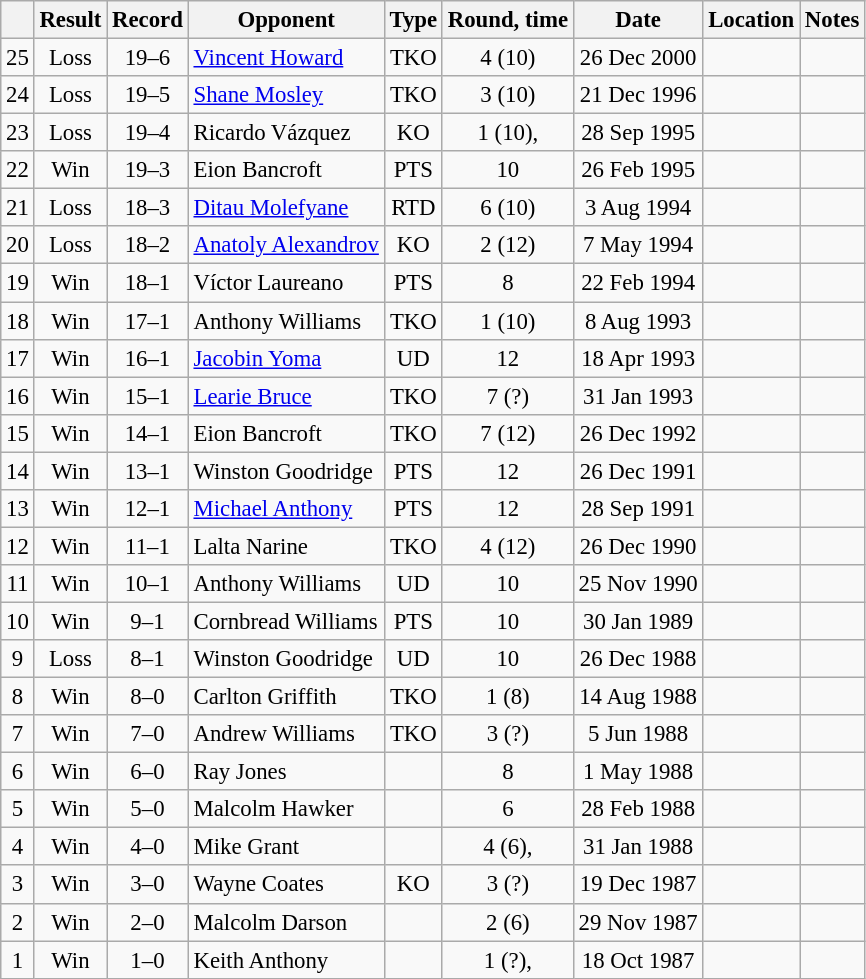<table class="wikitable" style="text-align:center; font-size:95%">
<tr>
<th></th>
<th>Result</th>
<th>Record</th>
<th>Opponent</th>
<th>Type</th>
<th>Round, time</th>
<th>Date</th>
<th>Location</th>
<th>Notes</th>
</tr>
<tr>
<td>25</td>
<td>Loss</td>
<td>19–6</td>
<td style="text-align:left;"> <a href='#'>Vincent Howard</a></td>
<td>TKO</td>
<td>4 (10)</td>
<td>26 Dec 2000</td>
<td style="text-align:left;"> </td>
<td></td>
</tr>
<tr>
<td>24</td>
<td>Loss</td>
<td>19–5</td>
<td style="text-align:left;"> <a href='#'>Shane Mosley</a></td>
<td>TKO</td>
<td>3 (10)</td>
<td>21 Dec 1996</td>
<td style="text-align:left;"> </td>
<td></td>
</tr>
<tr>
<td>23</td>
<td>Loss</td>
<td>19–4</td>
<td style="text-align:left;"> Ricardo Vázquez</td>
<td>KO</td>
<td>1 (10), </td>
<td>28 Sep 1995</td>
<td style="text-align:left;"> </td>
<td></td>
</tr>
<tr>
<td>22</td>
<td>Win</td>
<td>19–3</td>
<td style="text-align:left;"> Eion Bancroft</td>
<td>PTS</td>
<td>10</td>
<td>26 Feb 1995</td>
<td style="text-align:left;"> </td>
<td></td>
</tr>
<tr>
<td>21</td>
<td>Loss</td>
<td>18–3</td>
<td style="text-align:left;"> <a href='#'>Ditau Molefyane</a></td>
<td>RTD</td>
<td>6 (10)</td>
<td>3 Aug 1994</td>
<td style="text-align:left;"> </td>
<td></td>
</tr>
<tr>
<td>20</td>
<td>Loss</td>
<td>18–2</td>
<td style="text-align:left;"> <a href='#'>Anatoly Alexandrov</a></td>
<td>KO</td>
<td>2 (12)</td>
<td>7 May 1994</td>
<td style="text-align:left;"> </td>
<td style="text-align:left;"></td>
</tr>
<tr>
<td>19</td>
<td>Win</td>
<td>18–1</td>
<td style="text-align:left;"> Víctor Laureano</td>
<td>PTS</td>
<td>8</td>
<td>22 Feb 1994</td>
<td style="text-align:left;"> </td>
<td></td>
</tr>
<tr>
<td>18</td>
<td>Win</td>
<td>17–1</td>
<td style="text-align:left;"> Anthony Williams</td>
<td>TKO</td>
<td>1 (10)</td>
<td>8 Aug 1993</td>
<td style="text-align:left;"> </td>
<td></td>
</tr>
<tr>
<td>17</td>
<td>Win</td>
<td>16–1</td>
<td style="text-align:left;"> <a href='#'>Jacobin Yoma</a></td>
<td>UD</td>
<td>12</td>
<td>18 Apr 1993</td>
<td style="text-align:left;"> </td>
<td style="text-align:left;"></td>
</tr>
<tr>
<td>16</td>
<td>Win</td>
<td>15–1</td>
<td style="text-align:left;"> <a href='#'>Learie Bruce</a></td>
<td>TKO</td>
<td>7 (?)</td>
<td>31 Jan 1993</td>
<td style="text-align:left;"> </td>
<td></td>
</tr>
<tr>
<td>15</td>
<td>Win</td>
<td>14–1</td>
<td style="text-align:left;"> Eion Bancroft</td>
<td>TKO</td>
<td>7 (12)</td>
<td>26 Dec 1992</td>
<td style="text-align:left;"> </td>
<td style="text-align:left;"></td>
</tr>
<tr>
<td>14</td>
<td>Win</td>
<td>13–1</td>
<td style="text-align:left;"> Winston Goodridge</td>
<td>PTS</td>
<td>12</td>
<td>26 Dec 1991</td>
<td style="text-align:left;"> </td>
<td style="text-align:left;"></td>
</tr>
<tr>
<td>13</td>
<td>Win</td>
<td>12–1</td>
<td style="text-align:left;"> <a href='#'>Michael Anthony</a></td>
<td>PTS</td>
<td>12</td>
<td>28 Sep 1991</td>
<td style="text-align:left;"> </td>
<td style="text-align:left;"></td>
</tr>
<tr>
<td>12</td>
<td>Win</td>
<td>11–1</td>
<td style="text-align:left;"> Lalta Narine</td>
<td>TKO</td>
<td>4 (12)</td>
<td>26 Dec 1990</td>
<td style="text-align:left;"> </td>
<td style="text-align:left;"></td>
</tr>
<tr>
<td>11</td>
<td>Win</td>
<td>10–1</td>
<td style="text-align:left;"> Anthony Williams</td>
<td>UD</td>
<td>10</td>
<td>25 Nov 1990</td>
<td style="text-align:left;"> </td>
<td></td>
</tr>
<tr>
<td>10</td>
<td>Win</td>
<td>9–1</td>
<td style="text-align:left;"> Cornbread Williams</td>
<td>PTS</td>
<td>10</td>
<td>30 Jan 1989</td>
<td style="text-align:left;"> </td>
<td></td>
</tr>
<tr>
<td>9</td>
<td>Loss</td>
<td>8–1</td>
<td style="text-align:left;"> Winston Goodridge</td>
<td>UD</td>
<td>10</td>
<td>26 Dec 1988</td>
<td style="text-align:left;"> </td>
<td></td>
</tr>
<tr>
<td>8</td>
<td>Win</td>
<td>8–0</td>
<td style="text-align:left;"> Carlton Griffith</td>
<td>TKO</td>
<td>1 (8)</td>
<td>14 Aug 1988</td>
<td style="text-align:left;"> </td>
<td></td>
</tr>
<tr>
<td>7</td>
<td>Win</td>
<td>7–0</td>
<td style="text-align:left;"> Andrew Williams</td>
<td>TKO</td>
<td>3 (?)</td>
<td>5 Jun 1988</td>
<td style="text-align:left;"> </td>
<td></td>
</tr>
<tr>
<td>6</td>
<td>Win</td>
<td>6–0</td>
<td style="text-align:left;"> Ray Jones</td>
<td></td>
<td>8</td>
<td>1 May 1988</td>
<td style="text-align:left;"> </td>
<td></td>
</tr>
<tr>
<td>5</td>
<td>Win</td>
<td>5–0</td>
<td style="text-align:left;"> Malcolm Hawker</td>
<td></td>
<td>6</td>
<td>28 Feb 1988</td>
<td style="text-align:left;"> </td>
<td></td>
</tr>
<tr>
<td>4</td>
<td>Win</td>
<td>4–0</td>
<td style="text-align:left;"> Mike Grant</td>
<td></td>
<td>4 (6), </td>
<td>31 Jan 1988</td>
<td style="text-align:left;"> </td>
<td></td>
</tr>
<tr>
<td>3</td>
<td>Win</td>
<td>3–0</td>
<td style="text-align:left;"> Wayne Coates</td>
<td>KO</td>
<td>3 (?)</td>
<td>19 Dec 1987</td>
<td style="text-align:left;"> </td>
<td></td>
</tr>
<tr>
<td>2</td>
<td>Win</td>
<td>2–0</td>
<td style="text-align:left;"> Malcolm Darson</td>
<td></td>
<td>2 (6)</td>
<td>29 Nov 1987</td>
<td style="text-align:left;"> </td>
<td></td>
</tr>
<tr>
<td>1</td>
<td>Win</td>
<td>1–0</td>
<td style="text-align:left;"> Keith Anthony</td>
<td></td>
<td>1 (?), </td>
<td>18 Oct 1987</td>
<td style="text-align:left;"> </td>
<td></td>
</tr>
</table>
